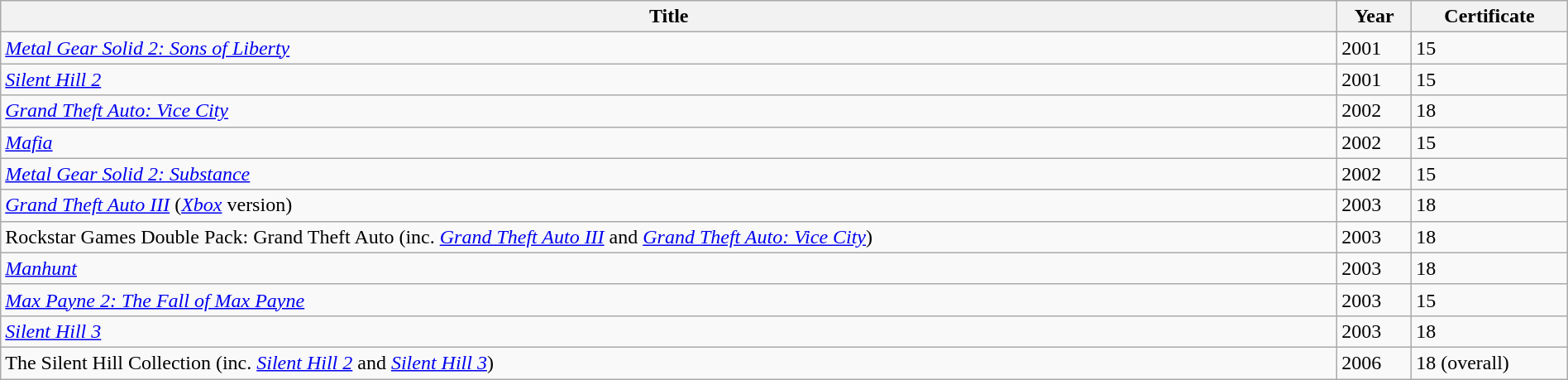<table class="wikitable" style="width:100%">
<tr>
<th>Title</th>
<th>Year</th>
<th>Certificate</th>
</tr>
<tr>
<td><em><a href='#'>Metal Gear Solid 2: Sons of Liberty</a></em></td>
<td>2001</td>
<td>15</td>
</tr>
<tr>
<td><em><a href='#'>Silent Hill 2</a></em></td>
<td>2001</td>
<td>15</td>
</tr>
<tr>
<td><em><a href='#'>Grand Theft Auto: Vice City</a></em></td>
<td>2002</td>
<td>18</td>
</tr>
<tr>
<td><em><a href='#'>Mafia</a></em></td>
<td>2002</td>
<td>15</td>
</tr>
<tr>
<td><em><a href='#'>Metal Gear Solid 2: Substance</a></em></td>
<td>2002</td>
<td>15</td>
</tr>
<tr>
<td><em><a href='#'>Grand Theft Auto III</a></em> (<em><a href='#'>Xbox</a></em> version)</td>
<td>2003</td>
<td>18</td>
</tr>
<tr>
<td>Rockstar Games Double Pack: Grand Theft Auto (inc. <em><a href='#'>Grand Theft Auto III</a></em> and <em><a href='#'>Grand Theft Auto: Vice City</a></em>)</td>
<td>2003</td>
<td>18</td>
</tr>
<tr>
<td><em><a href='#'>Manhunt</a></em></td>
<td>2003</td>
<td>18</td>
</tr>
<tr>
<td><em><a href='#'>Max Payne 2: The Fall of Max Payne</a></em></td>
<td>2003</td>
<td>15</td>
</tr>
<tr>
<td><em><a href='#'>Silent Hill 3</a></em></td>
<td>2003</td>
<td>18</td>
</tr>
<tr>
<td>The Silent Hill Collection (inc. <em><a href='#'>Silent Hill 2</a></em> and <em><a href='#'>Silent Hill 3</a></em>)</td>
<td>2006</td>
<td>18 (overall)</td>
</tr>
</table>
